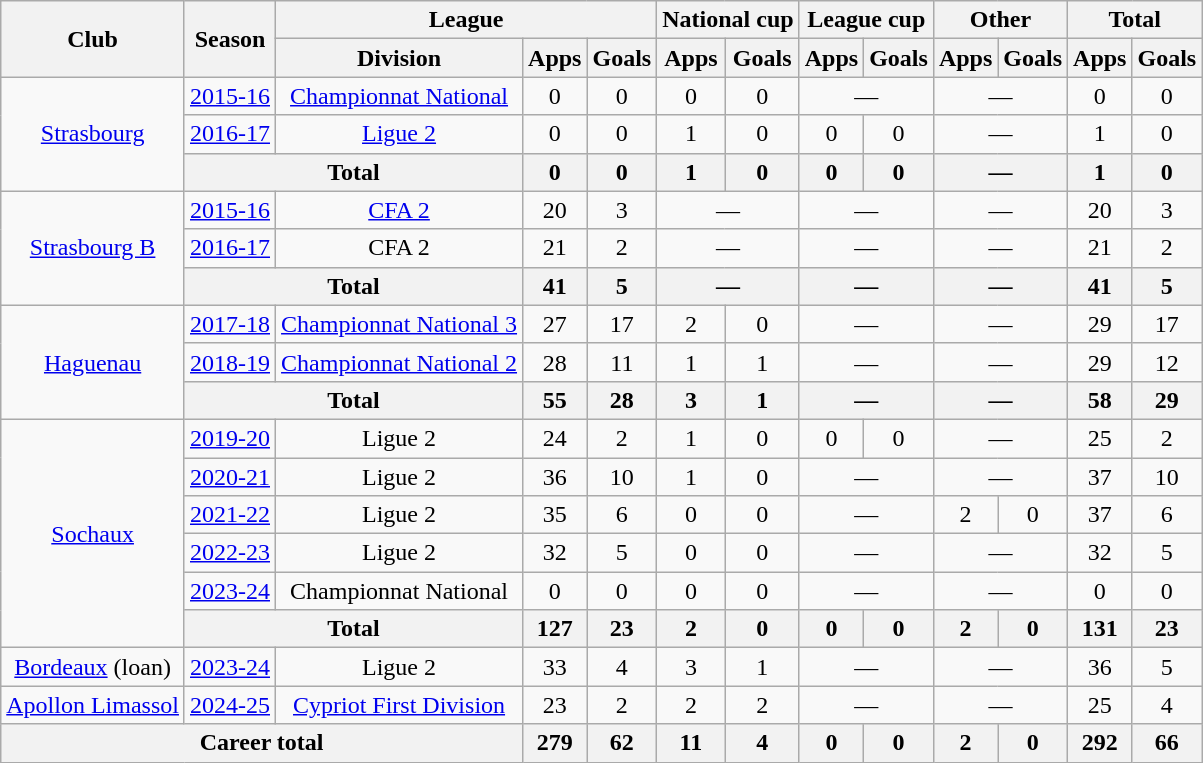<table class="wikitable" style="text-align: center">
<tr>
<th rowspan="2">Club</th>
<th rowspan="2">Season</th>
<th colspan="3">League</th>
<th colspan="2">National cup</th>
<th colspan="2">League cup</th>
<th colspan="2">Other</th>
<th colspan="2">Total</th>
</tr>
<tr>
<th>Division</th>
<th>Apps</th>
<th>Goals</th>
<th>Apps</th>
<th>Goals</th>
<th>Apps</th>
<th>Goals</th>
<th>Apps</th>
<th>Goals</th>
<th>Apps</th>
<th>Goals</th>
</tr>
<tr>
<td rowspan="3"><a href='#'>Strasbourg</a></td>
<td><a href='#'>2015-16</a></td>
<td><a href='#'>Championnat National</a></td>
<td>0</td>
<td>0</td>
<td>0</td>
<td>0</td>
<td colspan="2">—</td>
<td colspan="2">—</td>
<td>0</td>
<td>0</td>
</tr>
<tr>
<td><a href='#'>2016-17</a></td>
<td><a href='#'>Ligue 2</a></td>
<td>0</td>
<td>0</td>
<td>1</td>
<td>0</td>
<td>0</td>
<td>0</td>
<td colspan="2">—</td>
<td>1</td>
<td>0</td>
</tr>
<tr>
<th colspan="2">Total</th>
<th>0</th>
<th>0</th>
<th>1</th>
<th>0</th>
<th>0</th>
<th>0</th>
<th colspan="2">—</th>
<th>1</th>
<th>0</th>
</tr>
<tr>
<td rowspan="3"><a href='#'>Strasbourg B</a></td>
<td><a href='#'>2015-16</a></td>
<td><a href='#'>CFA 2</a></td>
<td>20</td>
<td>3</td>
<td colspan="2">—</td>
<td colspan="2">—</td>
<td colspan="2">—</td>
<td>20</td>
<td>3</td>
</tr>
<tr>
<td><a href='#'>2016-17</a></td>
<td>CFA 2</td>
<td>21</td>
<td>2</td>
<td colspan="2">—</td>
<td colspan="2">—</td>
<td colspan="2">—</td>
<td>21</td>
<td>2</td>
</tr>
<tr>
<th colspan="2">Total</th>
<th>41</th>
<th>5</th>
<th colspan="2">—</th>
<th colspan="2">—</th>
<th colspan="2">—</th>
<th>41</th>
<th>5</th>
</tr>
<tr>
<td rowspan="3"><a href='#'>Haguenau</a></td>
<td><a href='#'>2017-18</a></td>
<td><a href='#'>Championnat National 3</a></td>
<td>27</td>
<td>17</td>
<td>2</td>
<td>0</td>
<td colspan="2">—</td>
<td colspan="2">—</td>
<td>29</td>
<td>17</td>
</tr>
<tr>
<td><a href='#'>2018-19</a></td>
<td><a href='#'>Championnat National 2</a></td>
<td>28</td>
<td>11</td>
<td>1</td>
<td>1</td>
<td colspan="2">—</td>
<td colspan="2">—</td>
<td>29</td>
<td>12</td>
</tr>
<tr>
<th colspan="2">Total</th>
<th>55</th>
<th>28</th>
<th>3</th>
<th>1</th>
<th colspan="2">—</th>
<th colspan="2">—</th>
<th>58</th>
<th>29</th>
</tr>
<tr>
<td rowspan="6"><a href='#'>Sochaux</a></td>
<td><a href='#'>2019-20</a></td>
<td>Ligue 2</td>
<td>24</td>
<td>2</td>
<td>1</td>
<td>0</td>
<td>0</td>
<td>0</td>
<td colspan="2">—</td>
<td>25</td>
<td>2</td>
</tr>
<tr>
<td><a href='#'>2020-21</a></td>
<td>Ligue 2</td>
<td>36</td>
<td>10</td>
<td>1</td>
<td>0</td>
<td colspan="2">—</td>
<td colspan="2">—</td>
<td>37</td>
<td>10</td>
</tr>
<tr>
<td><a href='#'>2021-22</a></td>
<td>Ligue 2</td>
<td>35</td>
<td>6</td>
<td>0</td>
<td>0</td>
<td colspan="2">—</td>
<td>2</td>
<td>0</td>
<td>37</td>
<td>6</td>
</tr>
<tr>
<td><a href='#'>2022-23</a></td>
<td>Ligue 2</td>
<td>32</td>
<td>5</td>
<td>0</td>
<td>0</td>
<td colspan="2">—</td>
<td colspan="2">—</td>
<td>32</td>
<td>5</td>
</tr>
<tr>
<td><a href='#'>2023-24</a></td>
<td>Championnat National</td>
<td>0</td>
<td>0</td>
<td>0</td>
<td>0</td>
<td colspan="2">—</td>
<td colspan="2">—</td>
<td>0</td>
<td>0</td>
</tr>
<tr>
<th colspan="2">Total</th>
<th>127</th>
<th>23</th>
<th>2</th>
<th>0</th>
<th>0</th>
<th>0</th>
<th>2</th>
<th>0</th>
<th>131</th>
<th>23</th>
</tr>
<tr>
<td><a href='#'>Bordeaux</a> (loan)</td>
<td><a href='#'>2023-24</a></td>
<td>Ligue 2</td>
<td>33</td>
<td>4</td>
<td>3</td>
<td>1</td>
<td colspan="2">—</td>
<td colspan="2">—</td>
<td>36</td>
<td>5</td>
</tr>
<tr>
<td><a href='#'>Apollon Limassol</a></td>
<td><a href='#'>2024-25</a></td>
<td><a href='#'>Cypriot First Division</a></td>
<td>23</td>
<td>2</td>
<td>2</td>
<td>2</td>
<td colspan="2">—</td>
<td colspan="2">—</td>
<td>25</td>
<td>4</td>
</tr>
<tr>
<th colspan="3">Career total</th>
<th>279</th>
<th>62</th>
<th>11</th>
<th>4</th>
<th>0</th>
<th>0</th>
<th>2</th>
<th>0</th>
<th>292</th>
<th>66</th>
</tr>
</table>
